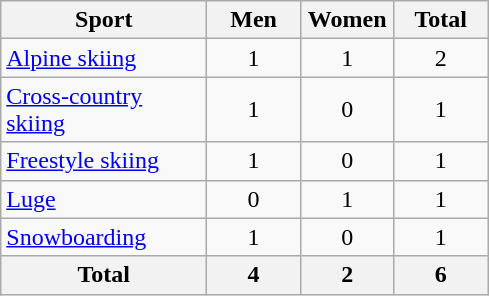<table class="wikitable sortable" style="text-align:center;">
<tr>
<th width=130>Sport</th>
<th width=55>Men</th>
<th width=55>Women</th>
<th width=55>Total</th>
</tr>
<tr>
<td align=left><a href='#'>Alpine skiing</a></td>
<td>1</td>
<td>1</td>
<td>2</td>
</tr>
<tr>
<td align=left><a href='#'>Cross-country skiing</a></td>
<td>1</td>
<td>0</td>
<td>1</td>
</tr>
<tr>
<td align=left><a href='#'>Freestyle skiing</a></td>
<td>1</td>
<td>0</td>
<td>1</td>
</tr>
<tr>
<td align=left><a href='#'>Luge</a></td>
<td>0</td>
<td>1</td>
<td>1</td>
</tr>
<tr>
<td align=left><a href='#'>Snowboarding</a></td>
<td>1</td>
<td>0</td>
<td>1</td>
</tr>
<tr>
<th>Total</th>
<th>4</th>
<th>2</th>
<th>6</th>
</tr>
</table>
